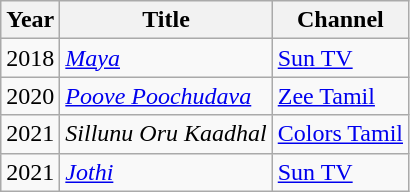<table Class="wikitable">
<tr>
<th>Year</th>
<th>Title</th>
<th>Channel</th>
</tr>
<tr>
<td>2018</td>
<td><em><a href='#'>Maya</a></em></td>
<td><a href='#'>Sun TV</a></td>
</tr>
<tr>
<td>2020</td>
<td><em><a href='#'>Poove Poochudava</a></em></td>
<td><a href='#'>Zee Tamil</a></td>
</tr>
<tr>
<td>2021</td>
<td><em>Sillunu Oru Kaadhal</em></td>
<td><a href='#'>Colors Tamil</a></td>
</tr>
<tr>
<td>2021</td>
<td><em><a href='#'>Jothi</a></em></td>
<td><a href='#'>Sun TV</a></td>
</tr>
</table>
